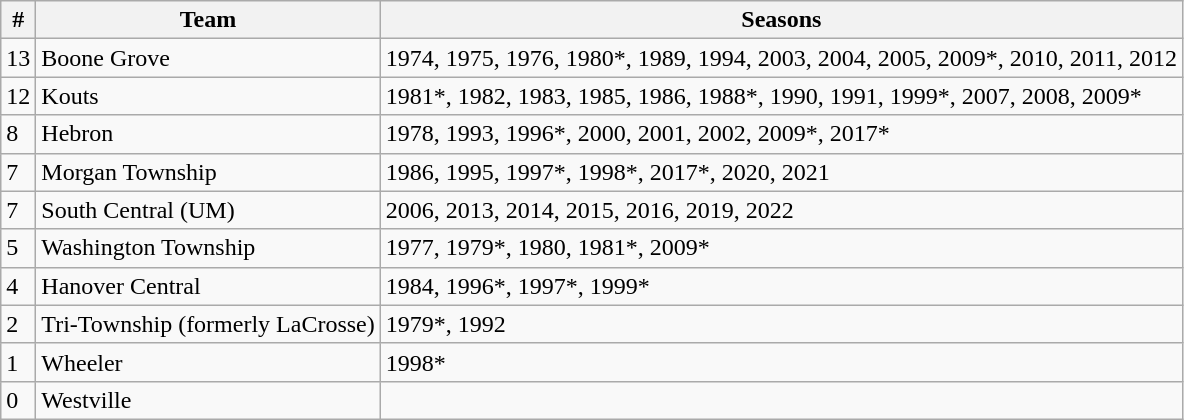<table class="wikitable" style=>
<tr>
<th>#</th>
<th>Team</th>
<th>Seasons</th>
</tr>
<tr>
<td>13</td>
<td>Boone Grove</td>
<td>1974, 1975, 1976, 1980*, 1989, 1994, 2003, 2004, 2005, 2009*, 2010, 2011, 2012</td>
</tr>
<tr>
<td>12</td>
<td>Kouts</td>
<td>1981*, 1982, 1983, 1985, 1986, 1988*, 1990, 1991, 1999*, 2007, 2008, 2009*</td>
</tr>
<tr>
<td>8</td>
<td>Hebron</td>
<td>1978, 1993, 1996*, 2000, 2001, 2002, 2009*, 2017*</td>
</tr>
<tr>
<td>7</td>
<td>Morgan Township</td>
<td>1986, 1995, 1997*, 1998*, 2017*, 2020, 2021</td>
</tr>
<tr>
<td>7</td>
<td>South Central (UM)</td>
<td>2006, 2013, 2014, 2015, 2016, 2019, 2022</td>
</tr>
<tr>
<td>5</td>
<td>Washington Township</td>
<td>1977, 1979*, 1980, 1981*, 2009*</td>
</tr>
<tr>
<td>4</td>
<td>Hanover Central</td>
<td>1984, 1996*, 1997*, 1999*</td>
</tr>
<tr>
<td>2</td>
<td>Tri-Township (formerly LaCrosse)</td>
<td>1979*, 1992</td>
</tr>
<tr>
<td>1</td>
<td>Wheeler</td>
<td>1998*</td>
</tr>
<tr>
<td>0</td>
<td>Westville</td>
<td></td>
</tr>
</table>
